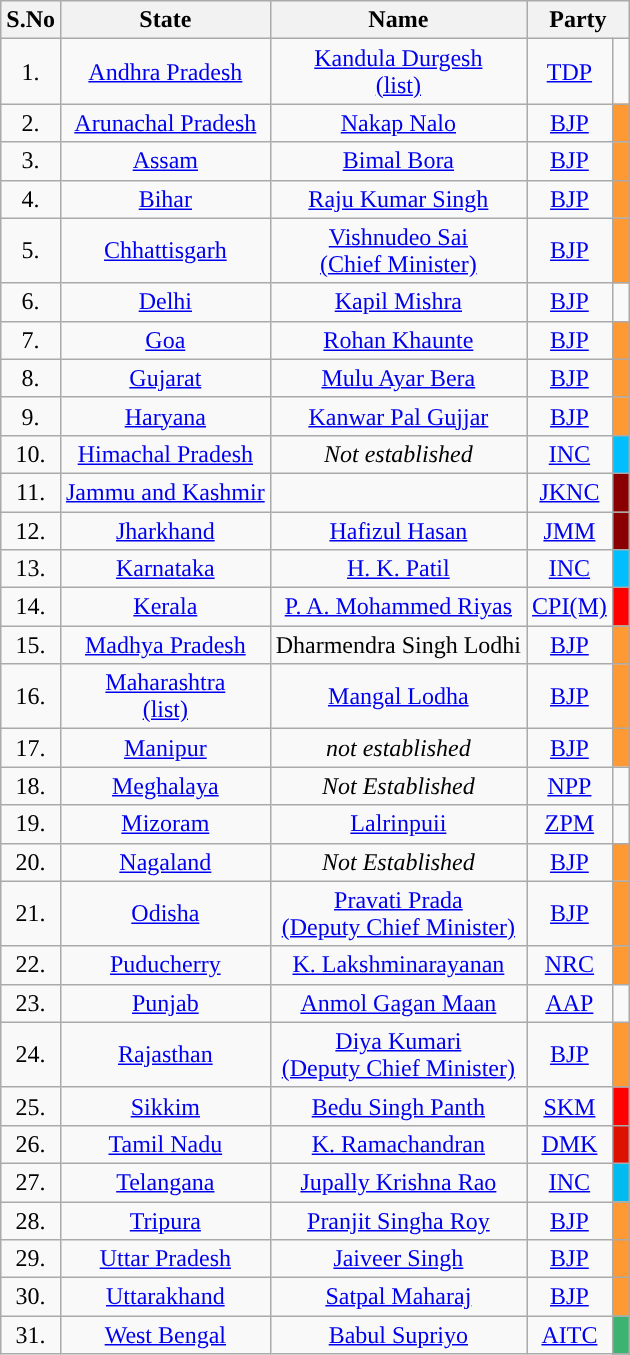<table class="wikitable sortable" style="text-align:center;">
<tr>
<th>S.No</th>
<th>State</th>
<th>Name</th>
<th colspan="2" scope="col">Party</th>
</tr>
<tr>
<td>1.</td>
<td><a href='#'>Andhra Pradesh</a></td>
<td><a href='#'>Kandula Durgesh</a><br><a href='#'>(list)</a></td>
<td><a href='#'>TDP</a></td>
<td width="4px" style="background-color: "></td>
</tr>
<tr>
<td>2.</td>
<td><a href='#'>Arunachal Pradesh</a></td>
<td><a href='#'>Nakap Nalo</a></td>
<td><a href='#'>BJP</a></td>
<td bgcolor=#FF9933></td>
</tr>
<tr>
<td>3.</td>
<td><a href='#'>Assam</a></td>
<td><a href='#'>Bimal Bora</a></td>
<td><a href='#'>BJP</a></td>
<td bgcolor=#FF9933></td>
</tr>
<tr>
<td>4.</td>
<td><a href='#'>Bihar</a></td>
<td><a href='#'>Raju Kumar Singh</a></td>
<td><a href='#'>BJP</a></td>
<td bgcolor=#FF9933></td>
</tr>
<tr>
<td>5.</td>
<td><a href='#'>Chhattisgarh</a></td>
<td><a href='#'>Vishnudeo Sai</a><br><a href='#'>(Chief Minister)</a></td>
<td><a href='#'>BJP</a></td>
<td bgcolor=#FF9933></td>
</tr>
<tr>
<td>6.</td>
<td><a href='#'>Delhi</a></td>
<td><a href='#'>Kapil Mishra</a></td>
<td><a href='#'>BJP</a></td>
<td width="4px" style="background-color: "></td>
</tr>
<tr>
<td>7.</td>
<td><a href='#'>Goa</a></td>
<td><a href='#'>Rohan Khaunte</a></td>
<td><a href='#'>BJP</a></td>
<td bgcolor=#FF9933></td>
</tr>
<tr>
<td>8.</td>
<td><a href='#'>Gujarat</a></td>
<td><a href='#'>Mulu Ayar Bera</a></td>
<td><a href='#'>BJP</a></td>
<td bgcolor=#FF9933></td>
</tr>
<tr>
<td>9.</td>
<td><a href='#'>Haryana</a></td>
<td><a href='#'>Kanwar Pal Gujjar</a></td>
<td><a href='#'>BJP</a></td>
<td bgcolor=#FF9933></td>
</tr>
<tr>
<td>10.</td>
<td><a href='#'>Himachal Pradesh</a></td>
<td><em>Not established</em> </td>
<td><a href='#'>INC</a></td>
<td bgcolor=#00BFFF></td>
</tr>
<tr>
<td>11.</td>
<td><a href='#'>Jammu and Kashmir</a></td>
<td><a href='#'></a></td>
<td><a href='#'>JKNC</a></td>
<td bgcolor=#8A0000></td>
</tr>
<tr>
<td>12.</td>
<td><a href='#'>Jharkhand</a></td>
<td><a href='#'>Hafizul Hasan</a></td>
<td><a href='#'>JMM</a></td>
<td bgcolor=#8A0000></td>
</tr>
<tr>
<td>13.</td>
<td><a href='#'>Karnataka</a></td>
<td><a href='#'>H. K. Patil</a></td>
<td><a href='#'>INC</a></td>
<td bgcolor=#00BFFF></td>
</tr>
<tr>
<td>14.</td>
<td><a href='#'>Kerala</a></td>
<td><a href='#'>P. A. Mohammed Riyas</a></td>
<td><a href='#'>CPI(M)</a></td>
<td bgcolor="#FF0000"></td>
</tr>
<tr>
<td>15.</td>
<td><a href='#'>Madhya Pradesh</a></td>
<td>Dharmendra Singh Lodhi</td>
<td><a href='#'>BJP</a></td>
<td bgcolor=#FF9933></td>
</tr>
<tr>
<td>16.</td>
<td><a href='#'>Maharashtra</a><br><a href='#'>(list)</a></td>
<td><a href='#'>Mangal Lodha</a></td>
<td><a href='#'>BJP</a></td>
<td bgcolor=#FF9933></td>
</tr>
<tr>
<td>17.</td>
<td><a href='#'>Manipur</a></td>
<td><em>not established</em></td>
<td><a href='#'>BJP</a></td>
<td bgcolor=#FF9933></td>
</tr>
<tr>
<td>18.</td>
<td><a href='#'>Meghalaya</a></td>
<td><em>Not Established</em></td>
<td><a href='#'>NPP</a></td>
<td width="4px"></td>
</tr>
<tr>
<td>19.</td>
<td><a href='#'>Mizoram</a></td>
<td><a href='#'>Lalrinpuii</a></td>
<td><a href='#'>ZPM</a></td>
<td width="4px" style="background-color: "></td>
</tr>
<tr>
<td>20.</td>
<td><a href='#'>Nagaland</a></td>
<td><em>Not Established</em></td>
<td><a href='#'>BJP</a></td>
<td bgcolor=#FF9933></td>
</tr>
<tr>
<td>21.</td>
<td><a href='#'>Odisha</a></td>
<td><a href='#'>Pravati Prada</a><br><a href='#'>(Deputy Chief Minister)</a></td>
<td><a href='#'>BJP</a></td>
<td bgcolor=#FF9933></td>
</tr>
<tr>
<td>22.</td>
<td><a href='#'>Puducherry</a></td>
<td><a href='#'>K. Lakshminarayanan</a></td>
<td><a href='#'>NRC</a></td>
<td bgcolor=#FF9933></td>
</tr>
<tr>
<td>23.</td>
<td><a href='#'>Punjab</a></td>
<td><a href='#'>Anmol Gagan Maan</a></td>
<td><a href='#'>AAP</a></td>
<td width="4px" style="background-color: "></td>
</tr>
<tr>
<td>24.</td>
<td><a href='#'>Rajasthan</a></td>
<td><a href='#'>Diya Kumari</a><br><a href='#'>(Deputy Chief Minister)</a></td>
<td><a href='#'>BJP</a></td>
<td bgcolor=#FF9933></td>
</tr>
<tr>
<td>25.</td>
<td><a href='#'>Sikkim</a></td>
<td><a href='#'>Bedu Singh Panth</a></td>
<td><a href='#'>SKM</a></td>
<td bgcolor=#FF0000></td>
</tr>
<tr>
<td>26.</td>
<td><a href='#'>Tamil Nadu</a></td>
<td><a href='#'>K. Ramachandran</a></td>
<td><a href='#'>DMK</a></td>
<td bgcolor=#DD1100></td>
</tr>
<tr>
<td>27.</td>
<td><a href='#'>Telangana</a></td>
<td><a href='#'>Jupally Krishna Rao</a></td>
<td><a href='#'>INC</a></td>
<td bgcolor=#00BBF></td>
</tr>
<tr>
<td>28.</td>
<td><a href='#'>Tripura</a></td>
<td><a href='#'>Pranjit Singha Roy</a></td>
<td><a href='#'>BJP</a></td>
<td bgcolor=#FF9933></td>
</tr>
<tr>
<td>29.</td>
<td><a href='#'>Uttar Pradesh</a></td>
<td><a href='#'>Jaiveer Singh</a></td>
<td><a href='#'>BJP</a></td>
<td bgcolor=#FF9933></td>
</tr>
<tr>
<td>30.</td>
<td><a href='#'>Uttarakhand</a></td>
<td><a href='#'>Satpal Maharaj</a></td>
<td><a href='#'>BJP</a></td>
<td bgcolor=#FF9933></td>
</tr>
<tr>
<td>31.</td>
<td><a href='#'>West Bengal</a></td>
<td><a href='#'>Babul Supriyo</a></td>
<td><a href='#'>AITC</a></td>
<td bgcolor=#3CB371></td>
</tr>
</table>
